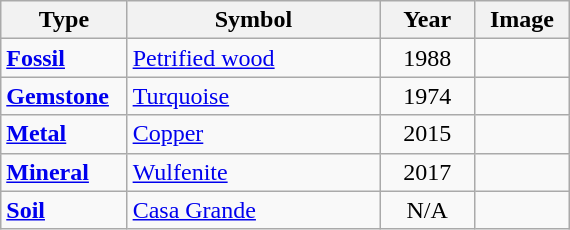<table class="wikitable">
<tr>
<th width="20%">Type</th>
<th width="40%">Symbol</th>
<th width="15%">Year</th>
<th width="15%">Image</th>
</tr>
<tr>
<td><strong><a href='#'>Fossil</a></strong></td>
<td><a href='#'>Petrified wood</a></td>
<td align="center">1988</td>
<td align="center"></td>
</tr>
<tr>
<td><strong><a href='#'>Gemstone</a></strong></td>
<td><a href='#'>Turquoise</a></td>
<td align="center">1974</td>
<td align="center"></td>
</tr>
<tr>
<td><strong><a href='#'>Metal</a></strong></td>
<td><a href='#'>Copper</a></td>
<td align="center">2015</td>
<td align="center"></td>
</tr>
<tr>
<td><strong><a href='#'>Mineral</a></strong></td>
<td><a href='#'>Wulfenite</a></td>
<td align="center">2017</td>
<td align="center"></td>
</tr>
<tr>
<td><strong><a href='#'>Soil</a></strong></td>
<td><a href='#'>Casa Grande</a></td>
<td align="center">N/A</td>
<td align="center"></td>
</tr>
</table>
